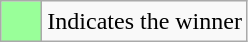<table class="wikitable">
<tr>
<td style="background:#99ff99; height:20px; width:20px"></td>
<td>Indicates the winner</td>
</tr>
</table>
